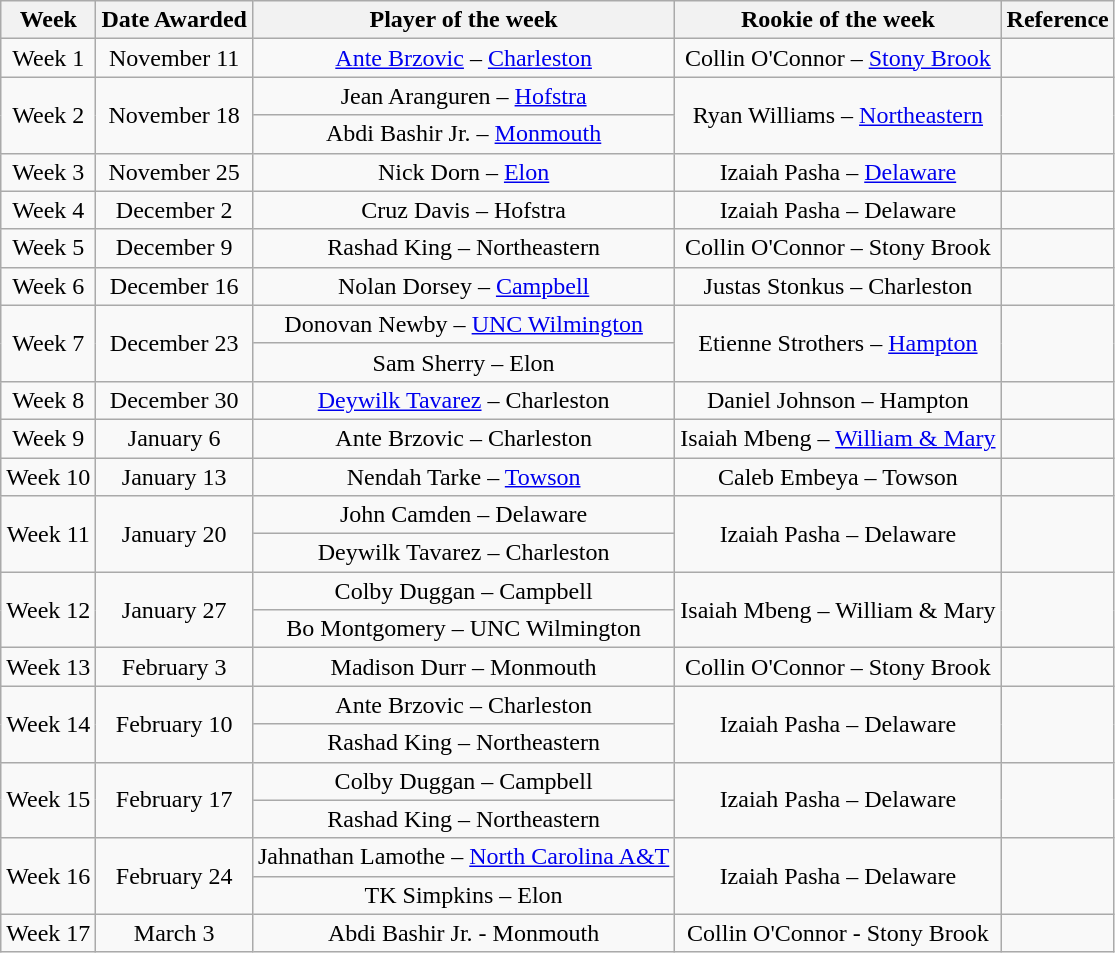<table class="wikitable" border="1" style="text-align:center;">
<tr>
<th>Week</th>
<th>Date Awarded</th>
<th>Player of the week</th>
<th>Rookie of the week</th>
<th>Reference</th>
</tr>
<tr>
<td>Week 1</td>
<td>November 11</td>
<td><a href='#'>Ante Brzovic</a> – <a href='#'>Charleston</a></td>
<td>Collin O'Connor – <a href='#'>Stony Brook</a></td>
<td></td>
</tr>
<tr>
<td rowspan="2">Week 2</td>
<td rowspan="2">November 18</td>
<td>Jean Aranguren – <a href='#'>Hofstra</a></td>
<td rowspan="2">Ryan Williams – <a href='#'>Northeastern</a></td>
<td rowspan="2"></td>
</tr>
<tr>
<td>Abdi Bashir Jr. – <a href='#'>Monmouth</a></td>
</tr>
<tr>
<td>Week 3</td>
<td>November 25</td>
<td>Nick Dorn – <a href='#'>Elon</a></td>
<td>Izaiah Pasha – <a href='#'>Delaware</a></td>
<td></td>
</tr>
<tr>
<td>Week 4</td>
<td>December 2</td>
<td>Cruz Davis – Hofstra</td>
<td>Izaiah Pasha  – Delaware</td>
<td></td>
</tr>
<tr>
<td>Week 5</td>
<td>December 9</td>
<td>Rashad King – Northeastern</td>
<td>Collin O'Connor  – Stony Brook</td>
<td></td>
</tr>
<tr>
<td>Week 6</td>
<td>December 16</td>
<td>Nolan Dorsey – <a href='#'>Campbell</a></td>
<td>Justas Stonkus – Charleston</td>
<td></td>
</tr>
<tr>
<td rowspan="2">Week 7</td>
<td rowspan="2">December 23</td>
<td>Donovan Newby – <a href='#'>UNC Wilmington</a></td>
<td rowspan="2">Etienne Strothers – <a href='#'>Hampton</a></td>
<td rowspan="2"></td>
</tr>
<tr>
<td>Sam Sherry – Elon</td>
</tr>
<tr>
<td>Week 8</td>
<td>December 30</td>
<td><a href='#'>Deywilk Tavarez</a> – Charleston</td>
<td>Daniel Johnson – Hampton</td>
<td></td>
</tr>
<tr>
<td>Week 9</td>
<td>January 6</td>
<td>Ante Brzovic  – Charleston</td>
<td>Isaiah Mbeng – <a href='#'>William & Mary</a></td>
<td></td>
</tr>
<tr>
<td>Week 10</td>
<td>January 13</td>
<td>Nendah Tarke – <a href='#'>Towson</a></td>
<td>Caleb Embeya – Towson</td>
<td></td>
</tr>
<tr>
<td rowspan="2">Week 11</td>
<td rowspan="2">January 20</td>
<td>John Camden – Delaware</td>
<td rowspan="2">Izaiah Pasha  – Delaware</td>
<td rowspan="2"></td>
</tr>
<tr>
<td>Deywilk Tavarez  – Charleston</td>
</tr>
<tr>
<td rowspan="2">Week 12</td>
<td rowspan="2">January 27</td>
<td>Colby Duggan – Campbell</td>
<td rowspan="2">Isaiah Mbeng  – William & Mary</td>
<td rowspan="2"></td>
</tr>
<tr>
<td>Bo Montgomery – UNC Wilmington</td>
</tr>
<tr>
<td>Week 13</td>
<td>February 3</td>
<td>Madison Durr – Monmouth</td>
<td>Collin O'Connor  – Stony Brook</td>
<td></td>
</tr>
<tr>
<td rowspan="2">Week 14</td>
<td rowspan="2">February 10</td>
<td>Ante Brzovic  – Charleston</td>
<td rowspan="2">Izaiah Pasha  – Delaware</td>
<td rowspan="2"></td>
</tr>
<tr>
<td>Rashad King  – Northeastern</td>
</tr>
<tr>
<td rowspan="2">Week 15</td>
<td rowspan="2">February 17</td>
<td>Colby Duggan  – Campbell</td>
<td rowspan="2">Izaiah Pasha  – Delaware</td>
<td rowspan="2"></td>
</tr>
<tr>
<td>Rashad King  – Northeastern</td>
</tr>
<tr>
<td rowspan="2">Week 16</td>
<td rowspan="2">February 24</td>
<td>Jahnathan Lamothe – <a href='#'>North Carolina A&T</a></td>
<td rowspan="2">Izaiah Pasha  – Delaware</td>
<td rowspan="2"></td>
</tr>
<tr>
<td>TK Simpkins – Elon</td>
</tr>
<tr>
<td>Week 17</td>
<td>March 3</td>
<td>Abdi Bashir Jr.  - Monmouth</td>
<td>Collin O'Connor  - Stony Brook</td>
<td></td>
</tr>
</table>
